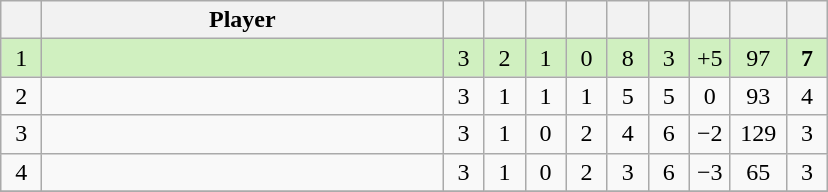<table class="wikitable" style="text-align:center;">
<tr>
<th width=20></th>
<th width=260>Player</th>
<th width=20></th>
<th width=20></th>
<th width=20></th>
<th width=20></th>
<th width=20></th>
<th width=20></th>
<th width=20></th>
<th width=30></th>
<th width=20></th>
</tr>
<tr style="background:#D0F0C0;">
<td>1</td>
<td align=left> <small></small></td>
<td>3</td>
<td>2</td>
<td>1</td>
<td>0</td>
<td>8</td>
<td>3</td>
<td>+5</td>
<td>97</td>
<td><strong>7</strong></td>
</tr>
<tr>
<td>2</td>
<td align=left> <small></small></td>
<td>3</td>
<td>1</td>
<td>1</td>
<td>1</td>
<td>5</td>
<td>5</td>
<td>0</td>
<td>93</td>
<td>4</td>
</tr>
<tr>
<td>3</td>
<td align=left> <small></small></td>
<td>3</td>
<td>1</td>
<td>0</td>
<td>2</td>
<td>4</td>
<td>6</td>
<td>−2</td>
<td>129</td>
<td>3</td>
</tr>
<tr>
<td>4</td>
<td align=left> <small></small></td>
<td>3</td>
<td>1</td>
<td>0</td>
<td>2</td>
<td>3</td>
<td>6</td>
<td>−3</td>
<td>65</td>
<td>3</td>
</tr>
<tr>
</tr>
</table>
